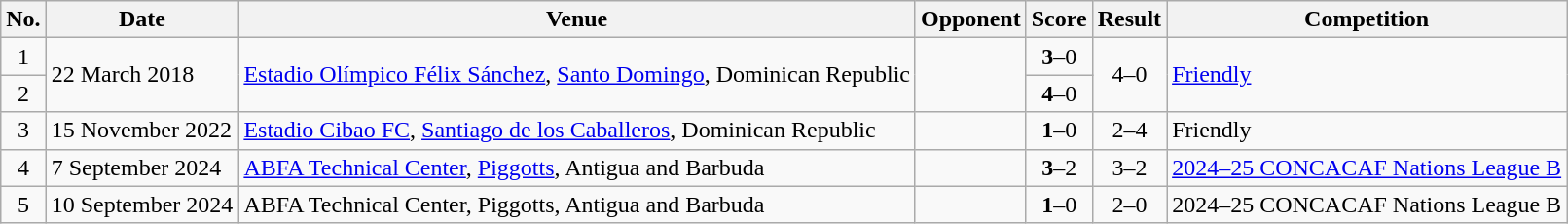<table class="wikitable">
<tr>
<th>No.</th>
<th>Date</th>
<th>Venue</th>
<th>Opponent</th>
<th>Score</th>
<th>Result</th>
<th>Competition</th>
</tr>
<tr>
<td style="text-align:center;">1</td>
<td rowspan=2>22 March 2018</td>
<td rowspan=2><a href='#'>Estadio Olímpico Félix Sánchez</a>, <a href='#'>Santo Domingo</a>, Dominican Republic</td>
<td rowspan=2></td>
<td style="text-align:center;"><strong>3</strong>–0</td>
<td rowspan=2 style="text-align:center;">4–0</td>
<td rowspan=2><a href='#'>Friendly</a></td>
</tr>
<tr style="text-align:center;">
<td>2</td>
<td><strong>4</strong>–0</td>
</tr>
<tr>
<td style="text-align:center;">3</td>
<td>15 November 2022</td>
<td><a href='#'>Estadio Cibao FC</a>, <a href='#'>Santiago de los Caballeros</a>, Dominican Republic</td>
<td></td>
<td style="text-align:center;"><strong>1</strong>–0</td>
<td style="text-align:center;">2–4</td>
<td>Friendly</td>
</tr>
<tr>
<td style="text-align:center;">4</td>
<td>7 September 2024</td>
<td><a href='#'>ABFA Technical Center</a>, <a href='#'>Piggotts</a>, Antigua and Barbuda</td>
<td></td>
<td style="text-align:center;"><strong>3</strong>–2</td>
<td style="text-align:center;">3–2</td>
<td><a href='#'>2024–25 CONCACAF Nations League B</a></td>
</tr>
<tr>
<td style="text-align:center;">5</td>
<td>10 September 2024</td>
<td>ABFA Technical Center, Piggotts, Antigua and Barbuda</td>
<td></td>
<td style="text-align:center;"><strong>1</strong>–0</td>
<td style="text-align:center;">2–0</td>
<td>2024–25 CONCACAF Nations League B</td>
</tr>
</table>
